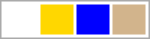<table style=" width: 100px; border: 1px solid #aaaaaa">
<tr>
<td style="background-color:white"> </td>
<td style="background-color:gold"> </td>
<td style="background-color:blue"> </td>
<td style="background-color:tan"> </td>
</tr>
</table>
